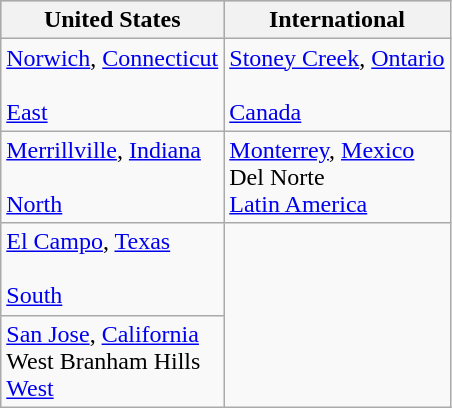<table class="wikitable">
<tr style="background:#bebebe;">
<th>United States</th>
<th>International</th>
</tr>
<tr>
<td> <a href='#'>Norwich</a>, <a href='#'>Connecticut</a><br><br><a href='#'>East</a></td>
<td> <a href='#'>Stoney Creek</a>, <a href='#'>Ontario</a><br><br><a href='#'>Canada</a></td>
</tr>
<tr>
<td> <a href='#'>Merrillville</a>, <a href='#'>Indiana</a><br><br><a href='#'>North</a></td>
<td> <a href='#'>Monterrey</a>, <a href='#'>Mexico</a><br>Del Norte<br><a href='#'>Latin America</a></td>
</tr>
<tr>
<td> <a href='#'>El Campo</a>, <a href='#'>Texas</a><br><br><a href='#'>South</a></td>
<td rowspan=2></td>
</tr>
<tr>
<td> <a href='#'>San Jose</a>, <a href='#'>California</a><br>West Branham Hills<br><a href='#'>West</a></td>
</tr>
</table>
